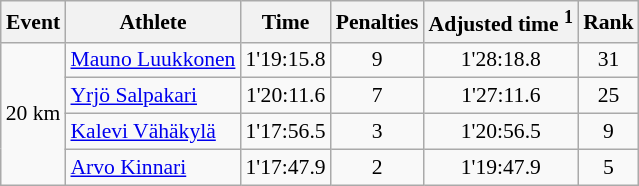<table class="wikitable" style="font-size:90%">
<tr>
<th>Event</th>
<th>Athlete</th>
<th>Time</th>
<th>Penalties</th>
<th>Adjusted time <sup>1</sup></th>
<th>Rank</th>
</tr>
<tr>
<td rowspan="4">20 km</td>
<td><a href='#'>Mauno Luukkonen</a></td>
<td align="center">1'19:15.8</td>
<td align="center">9</td>
<td align="center">1'28:18.8</td>
<td align="center">31</td>
</tr>
<tr>
<td><a href='#'>Yrjö Salpakari</a></td>
<td align="center">1'20:11.6</td>
<td align="center">7</td>
<td align="center">1'27:11.6</td>
<td align="center">25</td>
</tr>
<tr>
<td><a href='#'>Kalevi Vähäkylä</a></td>
<td align="center">1'17:56.5</td>
<td align="center">3</td>
<td align="center">1'20:56.5</td>
<td align="center">9</td>
</tr>
<tr>
<td><a href='#'>Arvo Kinnari</a></td>
<td align="center">1'17:47.9</td>
<td align="center">2</td>
<td align="center">1'19:47.9</td>
<td align="center">5</td>
</tr>
</table>
